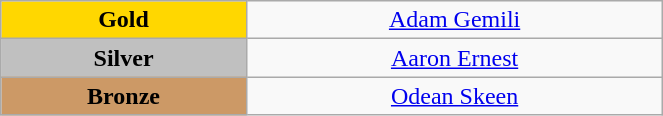<table class="wikitable" style=" text-align:center; " width="35%">
<tr>
<td style="background:gold"><strong>Gold</strong></td>
<td><a href='#'>Adam Gemili</a><br><small></small></td>
</tr>
<tr>
<td style="background:silver"><strong>Silver</strong></td>
<td><a href='#'>Aaron Ernest</a><br><small></small></td>
</tr>
<tr>
<td style="background:#cc9966"><strong>Bronze</strong></td>
<td><a href='#'>Odean Skeen</a><br><small></small></td>
</tr>
</table>
